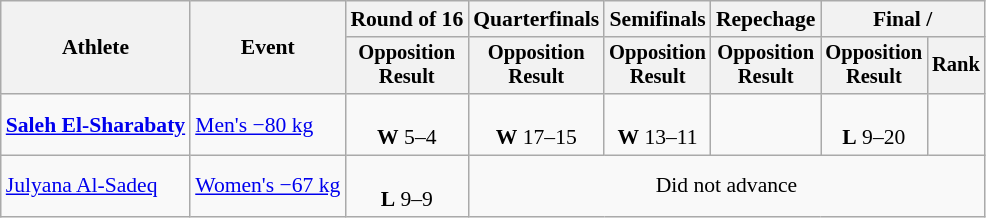<table class="wikitable" style="font-size:90%;">
<tr>
<th rowspan=2>Athlete</th>
<th rowspan=2>Event</th>
<th>Round of 16</th>
<th>Quarterfinals</th>
<th>Semifinals</th>
<th>Repechage</th>
<th colspan=2>Final / </th>
</tr>
<tr style="font-size:95%">
<th>Opposition<br>Result</th>
<th>Opposition<br>Result</th>
<th>Opposition<br>Result</th>
<th>Opposition<br>Result</th>
<th>Opposition<br>Result</th>
<th>Rank</th>
</tr>
<tr align=center>
<td align=left><strong><a href='#'>Saleh El-Sharabaty</a></strong></td>
<td align=left><a href='#'>Men's −80 kg</a></td>
<td><br><strong>W</strong> 5–4</td>
<td><br><strong>W</strong> 17–15</td>
<td><br><strong>W</strong> 13–11</td>
<td></td>
<td><br><strong>L</strong> 9–20</td>
<td></td>
</tr>
<tr align=center>
<td align=left><a href='#'>Julyana Al-Sadeq</a></td>
<td align=left><a href='#'>Women's −67 kg</a></td>
<td><br><strong>L</strong> 9–9 </td>
<td colspan=5>Did not advance</td>
</tr>
</table>
